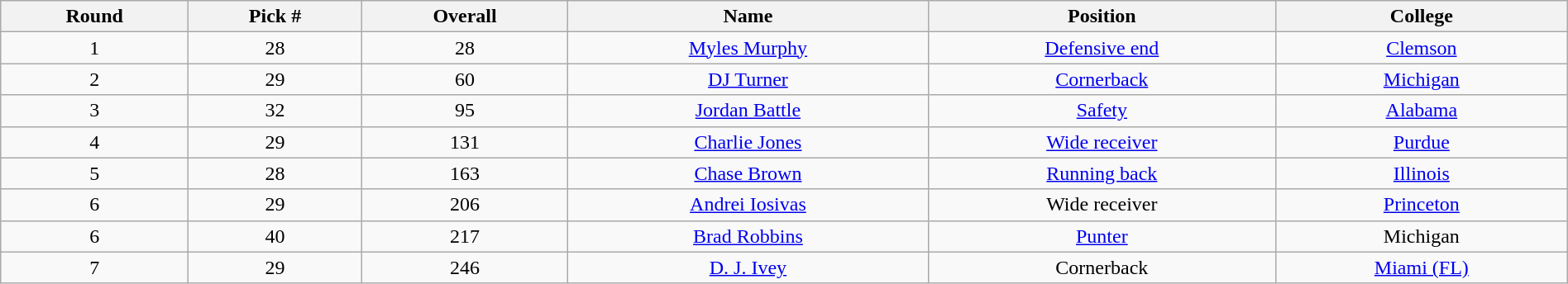<table class="wikitable sortable sortable" style="width: 100%; text-align:center">
<tr>
<th>Round</th>
<th>Pick #</th>
<th>Overall</th>
<th>Name</th>
<th>Position</th>
<th>College</th>
</tr>
<tr>
<td>1</td>
<td>28</td>
<td>28</td>
<td><a href='#'>Myles Murphy</a></td>
<td><a href='#'>Defensive end</a></td>
<td><a href='#'>Clemson</a></td>
</tr>
<tr>
<td>2</td>
<td>29</td>
<td>60</td>
<td><a href='#'>DJ Turner</a></td>
<td><a href='#'>Cornerback</a></td>
<td><a href='#'>Michigan</a></td>
</tr>
<tr>
<td>3</td>
<td>32</td>
<td>95</td>
<td><a href='#'>Jordan Battle</a></td>
<td><a href='#'>Safety</a></td>
<td><a href='#'>Alabama</a></td>
</tr>
<tr>
<td>4</td>
<td>29</td>
<td>131</td>
<td><a href='#'>Charlie Jones</a></td>
<td><a href='#'>Wide receiver</a></td>
<td><a href='#'>Purdue</a></td>
</tr>
<tr>
<td>5</td>
<td>28</td>
<td>163</td>
<td><a href='#'>Chase Brown</a></td>
<td><a href='#'>Running back</a></td>
<td><a href='#'>Illinois</a></td>
</tr>
<tr>
<td>6</td>
<td>29</td>
<td>206</td>
<td><a href='#'>Andrei Iosivas</a></td>
<td>Wide receiver</td>
<td><a href='#'>Princeton</a></td>
</tr>
<tr>
<td>6</td>
<td>40</td>
<td>217</td>
<td><a href='#'>Brad Robbins</a></td>
<td><a href='#'>Punter</a></td>
<td>Michigan</td>
</tr>
<tr>
<td>7</td>
<td>29</td>
<td>246</td>
<td><a href='#'>D. J. Ivey</a></td>
<td>Cornerback</td>
<td><a href='#'>Miami (FL)</a></td>
</tr>
</table>
